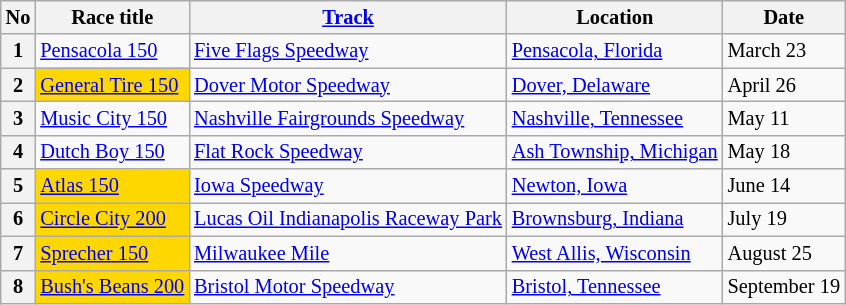<table class="wikitable" style="font-size:85%">
<tr>
<th>No</th>
<th>Race title</th>
<th><a href='#'>Track</a></th>
<th>Location</th>
<th>Date</th>
</tr>
<tr>
<th>1</th>
<td><a href='#'>Pensacola 150</a></td>
<td><a href='#'>Five Flags Speedway</a></td>
<td><a href='#'>Pensacola, Florida</a></td>
<td>March 23</td>
</tr>
<tr>
<th>2</th>
<td bgcolor=gold><a href='#'>General Tire 150</a></td>
<td><a href='#'>Dover Motor Speedway</a></td>
<td><a href='#'>Dover, Delaware</a></td>
<td>April 26</td>
</tr>
<tr>
<th>3</th>
<td><a href='#'>Music City 150</a></td>
<td><a href='#'>Nashville Fairgrounds Speedway</a></td>
<td><a href='#'>Nashville, Tennessee</a></td>
<td>May 11</td>
</tr>
<tr>
<th>4</th>
<td><a href='#'>Dutch Boy 150</a></td>
<td><a href='#'>Flat Rock Speedway</a></td>
<td><a href='#'>Ash Township, Michigan</a></td>
<td>May 18</td>
</tr>
<tr>
<th>5</th>
<td bgcolor=gold><a href='#'>Atlas 150</a></td>
<td><a href='#'>Iowa Speedway</a></td>
<td><a href='#'>Newton, Iowa</a></td>
<td>June 14</td>
</tr>
<tr>
<th>6</th>
<td bgcolor=gold><a href='#'>Circle City 200</a></td>
<td><a href='#'>Lucas Oil Indianapolis Raceway Park</a></td>
<td><a href='#'>Brownsburg, Indiana</a></td>
<td>July 19</td>
</tr>
<tr>
<th>7</th>
<td bgcolor=gold><a href='#'>Sprecher 150</a></td>
<td><a href='#'>Milwaukee Mile</a></td>
<td><a href='#'>West Allis, Wisconsin</a></td>
<td>August 25</td>
</tr>
<tr>
<th>8</th>
<td bgcolor=gold><a href='#'>Bush's Beans 200</a></td>
<td><a href='#'>Bristol Motor Speedway</a></td>
<td><a href='#'>Bristol, Tennessee</a></td>
<td>September 19</td>
</tr>
</table>
